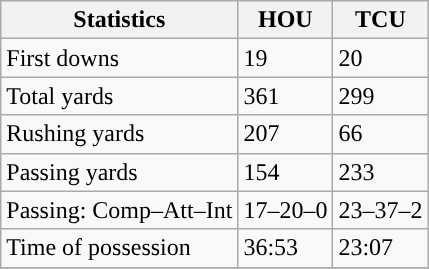<table class="wikitable" style="float: left;">
<tr>
<th>Statistics</th>
<th>HOU</th>
<th>TCU</th>
</tr>
<tr>
<td>First downs</td>
<td>19</td>
<td>20</td>
</tr>
<tr>
<td>Total yards</td>
<td>361</td>
<td>299</td>
</tr>
<tr>
<td>Rushing yards</td>
<td>207</td>
<td>66</td>
</tr>
<tr>
<td>Passing yards</td>
<td>154</td>
<td>233</td>
</tr>
<tr>
<td>Passing: Comp–Att–Int</td>
<td>17–20–0</td>
<td>23–37–2</td>
</tr>
<tr>
<td>Time of possession</td>
<td>36:53</td>
<td>23:07</td>
</tr>
<tr>
</tr>
</table>
